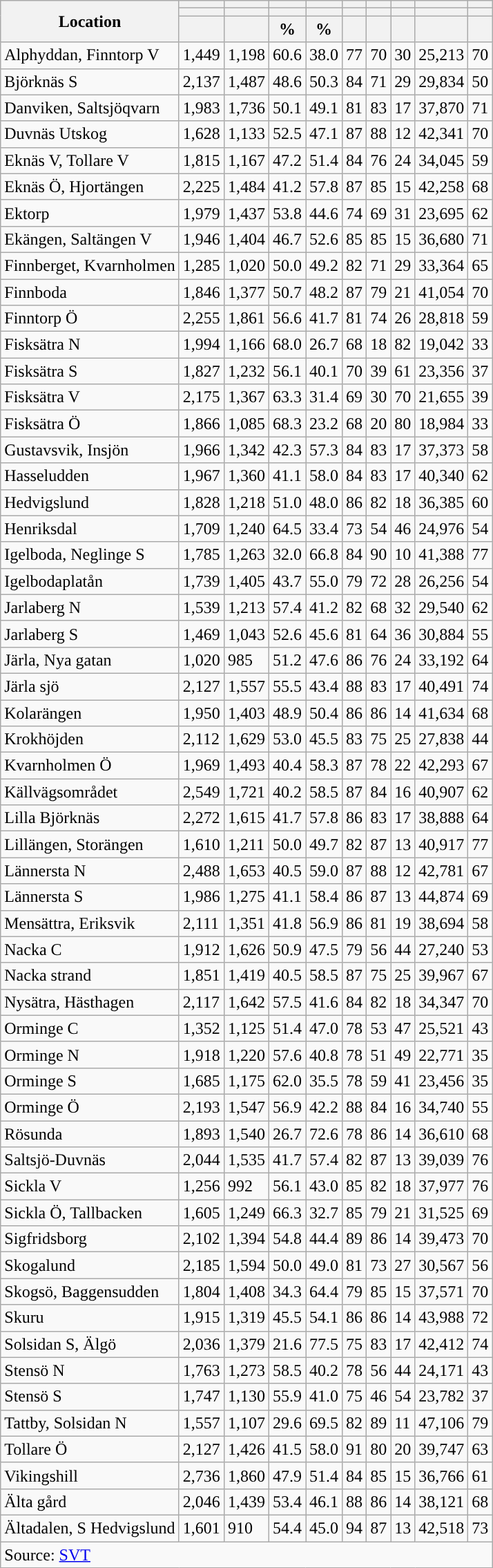<table role="presentation" class="wikitable sortable mw-collapsible mw-collapsed">
<tr>
<th rowspan="3">Location</th>
<th></th>
<th></th>
<th></th>
<th></th>
<th></th>
<th></th>
<th></th>
<th></th>
<th></th>
</tr>
<tr>
<th></th>
<th></th>
<th style="background:"></th>
<th style="background:"></th>
<th></th>
<th></th>
<th></th>
<th></th>
<th></th>
</tr>
<tr>
<th data-sort-type="number"></th>
<th data-sort-type="number"></th>
<th data-sort-type="number">%</th>
<th data-sort-type="number">%</th>
<th data-sort-type="number"></th>
<th data-sort-type="number"></th>
<th data-sort-type="number"></th>
<th data-sort-type="number"></th>
<th data-sort-type="number"></th>
</tr>
<tr>
<td align="left">Alphyddan, Finntorp V</td>
<td>1,449</td>
<td>1,198</td>
<td>60.6</td>
<td>38.0</td>
<td>77</td>
<td>70</td>
<td>30</td>
<td>25,213</td>
<td>70</td>
</tr>
<tr>
<td align="left">Björknäs S</td>
<td>2,137</td>
<td>1,487</td>
<td>48.6</td>
<td>50.3</td>
<td>84</td>
<td>71</td>
<td>29</td>
<td>29,834</td>
<td>50</td>
</tr>
<tr>
<td align="left">Danviken, Saltsjöqvarn</td>
<td>1,983</td>
<td>1,736</td>
<td>50.1</td>
<td>49.1</td>
<td>81</td>
<td>83</td>
<td>17</td>
<td>37,870</td>
<td>71</td>
</tr>
<tr>
<td align="left">Duvnäs Utskog</td>
<td>1,628</td>
<td>1,133</td>
<td>52.5</td>
<td>47.1</td>
<td>87</td>
<td>88</td>
<td>12</td>
<td>42,341</td>
<td>70</td>
</tr>
<tr>
<td align="left">Eknäs V, Tollare V</td>
<td>1,815</td>
<td>1,167</td>
<td>47.2</td>
<td>51.4</td>
<td>84</td>
<td>76</td>
<td>24</td>
<td>34,045</td>
<td>59</td>
</tr>
<tr>
<td align="left">Eknäs Ö, Hjortängen</td>
<td>2,225</td>
<td>1,484</td>
<td>41.2</td>
<td>57.8</td>
<td>87</td>
<td>85</td>
<td>15</td>
<td>42,258</td>
<td>68</td>
</tr>
<tr>
<td align="left">Ektorp</td>
<td>1,979</td>
<td>1,437</td>
<td>53.8</td>
<td>44.6</td>
<td>74</td>
<td>69</td>
<td>31</td>
<td>23,695</td>
<td>62</td>
</tr>
<tr>
<td align="left">Ekängen, Saltängen V</td>
<td>1,946</td>
<td>1,404</td>
<td>46.7</td>
<td>52.6</td>
<td>85</td>
<td>85</td>
<td>15</td>
<td>36,680</td>
<td>71</td>
</tr>
<tr>
<td align="left">Finnberget, Kvarnholmen</td>
<td>1,285</td>
<td>1,020</td>
<td>50.0</td>
<td>49.2</td>
<td>82</td>
<td>71</td>
<td>29</td>
<td>33,364</td>
<td>65</td>
</tr>
<tr>
<td align="left">Finnboda</td>
<td>1,846</td>
<td>1,377</td>
<td>50.7</td>
<td>48.2</td>
<td>87</td>
<td>79</td>
<td>21</td>
<td>41,054</td>
<td>70</td>
</tr>
<tr>
<td align="left">Finntorp Ö</td>
<td>2,255</td>
<td>1,861</td>
<td>56.6</td>
<td>41.7</td>
<td>81</td>
<td>74</td>
<td>26</td>
<td>28,818</td>
<td>59</td>
</tr>
<tr>
<td align="left">Fisksätra N</td>
<td>1,994</td>
<td>1,166</td>
<td>68.0</td>
<td>26.7</td>
<td>68</td>
<td>18</td>
<td>82</td>
<td>19,042</td>
<td>33</td>
</tr>
<tr>
<td align="left">Fisksätra S</td>
<td>1,827</td>
<td>1,232</td>
<td>56.1</td>
<td>40.1</td>
<td>70</td>
<td>39</td>
<td>61</td>
<td>23,356</td>
<td>37</td>
</tr>
<tr>
<td align="left">Fisksätra V</td>
<td>2,175</td>
<td>1,367</td>
<td>63.3</td>
<td>31.4</td>
<td>69</td>
<td>30</td>
<td>70</td>
<td>21,655</td>
<td>39</td>
</tr>
<tr>
<td align="left">Fisksätra Ö</td>
<td>1,866</td>
<td>1,085</td>
<td>68.3</td>
<td>23.2</td>
<td>68</td>
<td>20</td>
<td>80</td>
<td>18,984</td>
<td>33</td>
</tr>
<tr>
<td align="left">Gustavsvik, Insjön</td>
<td>1,966</td>
<td>1,342</td>
<td>42.3</td>
<td>57.3</td>
<td>84</td>
<td>83</td>
<td>17</td>
<td>37,373</td>
<td>58</td>
</tr>
<tr>
<td align="left">Hasseludden</td>
<td>1,967</td>
<td>1,360</td>
<td>41.1</td>
<td>58.0</td>
<td>84</td>
<td>83</td>
<td>17</td>
<td>40,340</td>
<td>62</td>
</tr>
<tr>
<td align="left">Hedvigslund</td>
<td>1,828</td>
<td>1,218</td>
<td>51.0</td>
<td>48.0</td>
<td>86</td>
<td>82</td>
<td>18</td>
<td>36,385</td>
<td>60</td>
</tr>
<tr>
<td align="left">Henriksdal</td>
<td>1,709</td>
<td>1,240</td>
<td>64.5</td>
<td>33.4</td>
<td>73</td>
<td>54</td>
<td>46</td>
<td>24,976</td>
<td>54</td>
</tr>
<tr>
<td align="left">Igelboda, Neglinge S</td>
<td>1,785</td>
<td>1,263</td>
<td>32.0</td>
<td>66.8</td>
<td>84</td>
<td>90</td>
<td>10</td>
<td>41,388</td>
<td>77</td>
</tr>
<tr>
<td align="left">Igelbodaplatån</td>
<td>1,739</td>
<td>1,405</td>
<td>43.7</td>
<td>55.0</td>
<td>79</td>
<td>72</td>
<td>28</td>
<td>26,256</td>
<td>54</td>
</tr>
<tr>
<td align="left">Jarlaberg N</td>
<td>1,539</td>
<td>1,213</td>
<td>57.4</td>
<td>41.2</td>
<td>82</td>
<td>68</td>
<td>32</td>
<td>29,540</td>
<td>62</td>
</tr>
<tr>
<td align="left">Jarlaberg S</td>
<td>1,469</td>
<td>1,043</td>
<td>52.6</td>
<td>45.6</td>
<td>81</td>
<td>64</td>
<td>36</td>
<td>30,884</td>
<td>55</td>
</tr>
<tr>
<td align="left">Järla, Nya gatan</td>
<td>1,020</td>
<td>985</td>
<td>51.2</td>
<td>47.6</td>
<td>86</td>
<td>76</td>
<td>24</td>
<td>33,192</td>
<td>64</td>
</tr>
<tr>
<td align="left">Järla sjö</td>
<td>2,127</td>
<td>1,557</td>
<td>55.5</td>
<td>43.4</td>
<td>88</td>
<td>83</td>
<td>17</td>
<td>40,491</td>
<td>74</td>
</tr>
<tr>
<td align="left">Kolarängen</td>
<td>1,950</td>
<td>1,403</td>
<td>48.9</td>
<td>50.4</td>
<td>86</td>
<td>86</td>
<td>14</td>
<td>41,634</td>
<td>68</td>
</tr>
<tr>
<td align="left">Krokhöjden</td>
<td>2,112</td>
<td>1,629</td>
<td>53.0</td>
<td>45.5</td>
<td>83</td>
<td>75</td>
<td>25</td>
<td>27,838</td>
<td>44</td>
</tr>
<tr>
<td align="left">Kvarnholmen Ö</td>
<td>1,969</td>
<td>1,493</td>
<td>40.4</td>
<td>58.3</td>
<td>87</td>
<td>78</td>
<td>22</td>
<td>42,293</td>
<td>67</td>
</tr>
<tr>
<td align="left">Källvägsområdet</td>
<td>2,549</td>
<td>1,721</td>
<td>40.2</td>
<td>58.5</td>
<td>87</td>
<td>84</td>
<td>16</td>
<td>40,907</td>
<td>62</td>
</tr>
<tr>
<td align="left">Lilla Björknäs</td>
<td>2,272</td>
<td>1,615</td>
<td>41.7</td>
<td>57.8</td>
<td>86</td>
<td>83</td>
<td>17</td>
<td>38,888</td>
<td>64</td>
</tr>
<tr>
<td align="left">Lillängen, Storängen</td>
<td>1,610</td>
<td>1,211</td>
<td>50.0</td>
<td>49.7</td>
<td>82</td>
<td>87</td>
<td>13</td>
<td>40,917</td>
<td>77</td>
</tr>
<tr>
<td align="left">Lännersta N</td>
<td>2,488</td>
<td>1,653</td>
<td>40.5</td>
<td>59.0</td>
<td>87</td>
<td>88</td>
<td>12</td>
<td>42,781</td>
<td>67</td>
</tr>
<tr>
<td align="left">Lännersta S</td>
<td>1,986</td>
<td>1,275</td>
<td>41.1</td>
<td>58.4</td>
<td>86</td>
<td>87</td>
<td>13</td>
<td>44,874</td>
<td>69</td>
</tr>
<tr>
<td align="left">Mensättra, Eriksvik</td>
<td>2,111</td>
<td>1,351</td>
<td>41.8</td>
<td>56.9</td>
<td>86</td>
<td>81</td>
<td>19</td>
<td>38,694</td>
<td>58</td>
</tr>
<tr>
<td align="left">Nacka C</td>
<td>1,912</td>
<td>1,626</td>
<td>50.9</td>
<td>47.5</td>
<td>79</td>
<td>56</td>
<td>44</td>
<td>27,240</td>
<td>53</td>
</tr>
<tr>
<td align="left">Nacka strand</td>
<td>1,851</td>
<td>1,419</td>
<td>40.5</td>
<td>58.5</td>
<td>87</td>
<td>75</td>
<td>25</td>
<td>39,967</td>
<td>67</td>
</tr>
<tr>
<td align="left">Nysätra, Hästhagen</td>
<td>2,117</td>
<td>1,642</td>
<td>57.5</td>
<td>41.6</td>
<td>84</td>
<td>82</td>
<td>18</td>
<td>34,347</td>
<td>70</td>
</tr>
<tr>
<td align="left">Orminge C</td>
<td>1,352</td>
<td>1,125</td>
<td>51.4</td>
<td>47.0</td>
<td>78</td>
<td>53</td>
<td>47</td>
<td>25,521</td>
<td>43</td>
</tr>
<tr>
<td align="left">Orminge N</td>
<td>1,918</td>
<td>1,220</td>
<td>57.6</td>
<td>40.8</td>
<td>78</td>
<td>51</td>
<td>49</td>
<td>22,771</td>
<td>35</td>
</tr>
<tr>
<td align="left">Orminge S</td>
<td>1,685</td>
<td>1,175</td>
<td>62.0</td>
<td>35.5</td>
<td>78</td>
<td>59</td>
<td>41</td>
<td>23,456</td>
<td>35</td>
</tr>
<tr>
<td align="left">Orminge Ö</td>
<td>2,193</td>
<td>1,547</td>
<td>56.9</td>
<td>42.2</td>
<td>88</td>
<td>84</td>
<td>16</td>
<td>34,740</td>
<td>55</td>
</tr>
<tr>
<td align="left">Rösunda</td>
<td>1,893</td>
<td>1,540</td>
<td>26.7</td>
<td>72.6</td>
<td>78</td>
<td>86</td>
<td>14</td>
<td>36,610</td>
<td>68</td>
</tr>
<tr>
<td align="left">Saltsjö-Duvnäs</td>
<td>2,044</td>
<td>1,535</td>
<td>41.7</td>
<td>57.4</td>
<td>82</td>
<td>87</td>
<td>13</td>
<td>39,039</td>
<td>76</td>
</tr>
<tr>
<td align="left">Sickla V</td>
<td>1,256</td>
<td>992</td>
<td>56.1</td>
<td>43.0</td>
<td>85</td>
<td>82</td>
<td>18</td>
<td>37,977</td>
<td>76</td>
</tr>
<tr>
<td align="left">Sickla Ö, Tallbacken</td>
<td>1,605</td>
<td>1,249</td>
<td>66.3</td>
<td>32.7</td>
<td>85</td>
<td>79</td>
<td>21</td>
<td>31,525</td>
<td>69</td>
</tr>
<tr>
<td align="left">Sigfridsborg</td>
<td>2,102</td>
<td>1,394</td>
<td>54.8</td>
<td>44.4</td>
<td>89</td>
<td>86</td>
<td>14</td>
<td>39,473</td>
<td>70</td>
</tr>
<tr>
<td align="left">Skogalund</td>
<td>2,185</td>
<td>1,594</td>
<td>50.0</td>
<td>49.0</td>
<td>81</td>
<td>73</td>
<td>27</td>
<td>30,567</td>
<td>56</td>
</tr>
<tr>
<td align="left">Skogsö, Baggensudden</td>
<td>1,804</td>
<td>1,408</td>
<td>34.3</td>
<td>64.4</td>
<td>79</td>
<td>85</td>
<td>15</td>
<td>37,571</td>
<td>70</td>
</tr>
<tr>
<td align="left">Skuru</td>
<td>1,915</td>
<td>1,319</td>
<td>45.5</td>
<td>54.1</td>
<td>86</td>
<td>86</td>
<td>14</td>
<td>43,988</td>
<td>72</td>
</tr>
<tr>
<td align="left">Solsidan S, Älgö</td>
<td>2,036</td>
<td>1,379</td>
<td>21.6</td>
<td>77.5</td>
<td>75</td>
<td>83</td>
<td>17</td>
<td>42,412</td>
<td>74</td>
</tr>
<tr>
<td align="left">Stensö N</td>
<td>1,763</td>
<td>1,273</td>
<td>58.5</td>
<td>40.2</td>
<td>78</td>
<td>56</td>
<td>44</td>
<td>24,171</td>
<td>43</td>
</tr>
<tr>
<td align="left">Stensö S</td>
<td>1,747</td>
<td>1,130</td>
<td>55.9</td>
<td>41.0</td>
<td>75</td>
<td>46</td>
<td>54</td>
<td>23,782</td>
<td>37</td>
</tr>
<tr>
<td align="left">Tattby, Solsidan N</td>
<td>1,557</td>
<td>1,107</td>
<td>29.6</td>
<td>69.5</td>
<td>82</td>
<td>89</td>
<td>11</td>
<td>47,106</td>
<td>79</td>
</tr>
<tr>
<td align="left">Tollare Ö</td>
<td>2,127</td>
<td>1,426</td>
<td>41.5</td>
<td>58.0</td>
<td>91</td>
<td>80</td>
<td>20</td>
<td>39,747</td>
<td>63</td>
</tr>
<tr>
<td align="left">Vikingshill</td>
<td>2,736</td>
<td>1,860</td>
<td>47.9</td>
<td>51.4</td>
<td>84</td>
<td>85</td>
<td>15</td>
<td>36,766</td>
<td>61</td>
</tr>
<tr>
<td align="left">Älta gård</td>
<td>2,046</td>
<td>1,439</td>
<td>53.4</td>
<td>46.1</td>
<td>88</td>
<td>86</td>
<td>14</td>
<td>38,121</td>
<td>68</td>
</tr>
<tr>
<td align="left">Ältadalen, S Hedvigslund</td>
<td>1,601</td>
<td>910</td>
<td>54.4</td>
<td>45.0</td>
<td>94</td>
<td>87</td>
<td>13</td>
<td>42,518</td>
<td>73</td>
</tr>
<tr>
<td colspan="10" align="left">Source: <a href='#'>SVT</a></td>
</tr>
</table>
